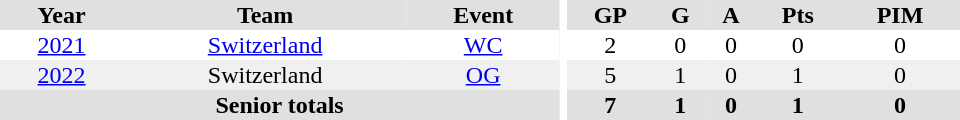<table border="0" cellpadding="1" cellspacing="0" ID="Table3" style="text-align:center; width:40em">
<tr ALIGN="center" bgcolor="#e0e0e0">
<th>Year</th>
<th>Team</th>
<th>Event</th>
<th rowspan="99" bgcolor="#ffffff"></th>
<th>GP</th>
<th>G</th>
<th>A</th>
<th>Pts</th>
<th>PIM</th>
</tr>
<tr>
<td><a href='#'>2021</a></td>
<td><a href='#'>Switzerland</a></td>
<td><a href='#'>WC</a></td>
<td>2</td>
<td>0</td>
<td>0</td>
<td>0</td>
<td>0</td>
</tr>
<tr bgcolor="#f0f0f0">
<td><a href='#'>2022</a></td>
<td>Switzerland</td>
<td><a href='#'>OG</a></td>
<td>5</td>
<td>1</td>
<td>0</td>
<td>1</td>
<td>0</td>
</tr>
<tr bgcolor="#e0e0e0">
<th colspan="3">Senior totals</th>
<th>7</th>
<th>1</th>
<th>0</th>
<th>1</th>
<th>0</th>
</tr>
</table>
